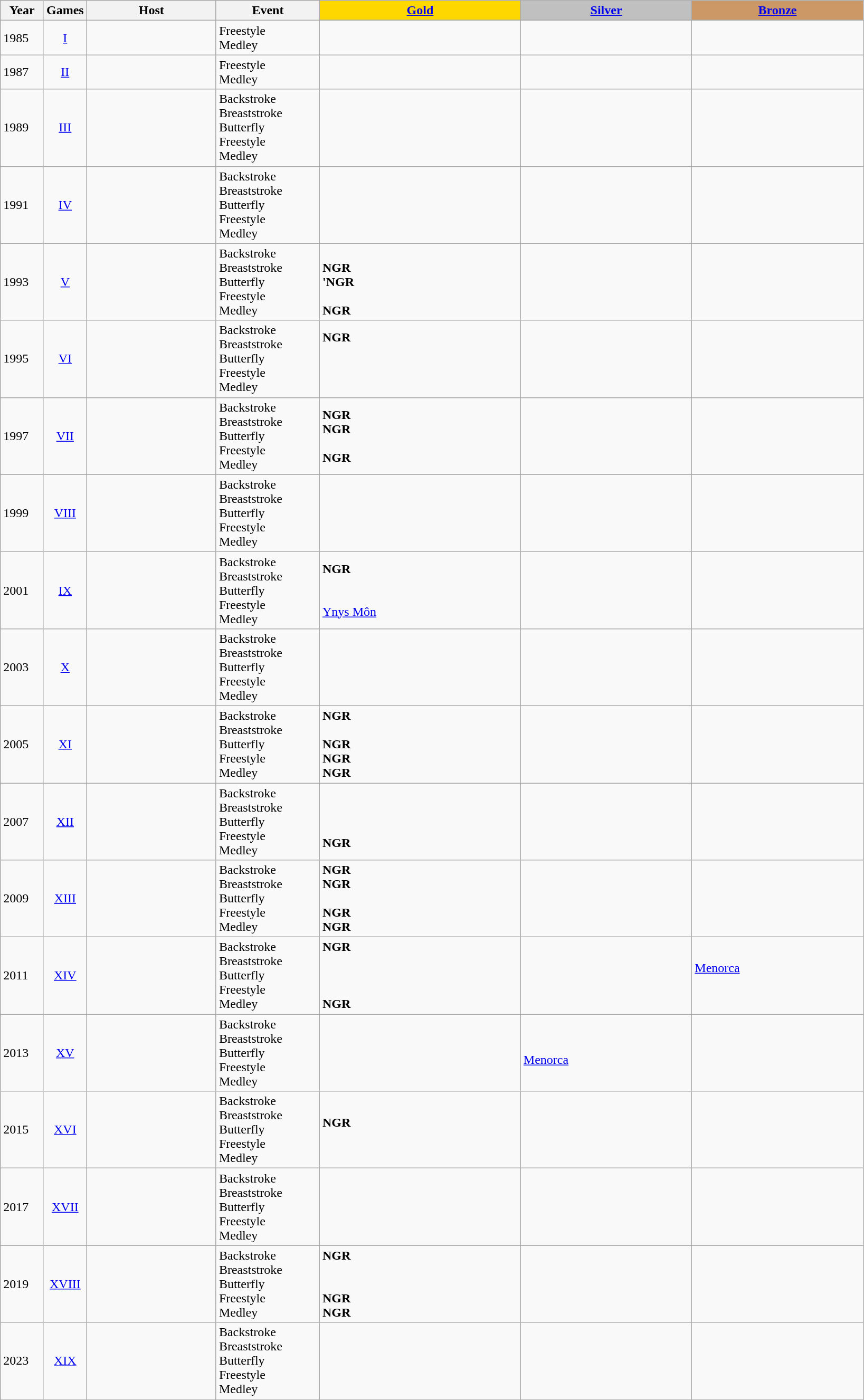<table class="sortable wikitable collapsible collapsed">
<tr>
<th rowspan="2" style="width:5%;">Year</th>
<th rowspan="2" style="width:5%;">Games</th>
<th rowspan="2" style="width:15%;">Host</th>
<th rowspan="2" style="width:12%;">Event</th>
<th style="background-color: gold"><a href='#'>Gold</a></th>
<th style="background-color: silver"><a href='#'>Silver</a></th>
<th style="background-color: #CC9966"><a href='#'>Bronze</a></th>
</tr>
<tr>
</tr>
<tr>
<td>1985</td>
<td align=center><a href='#'>I</a></td>
<td align="left"></td>
<td>Freestyle <br> Medley</td>
<td align="left"> <br> </td>
<td align="left"> <br> </td>
<td align="left"> <br> </td>
</tr>
<tr>
<td>1987</td>
<td align=center><a href='#'>II</a></td>
<td align="left"></td>
<td>Freestyle <br> Medley</td>
<td align="left"> <br> </td>
<td align="left"> <br> </td>
<td align="left"> <br> </td>
</tr>
<tr>
<td>1989</td>
<td align=center><a href='#'>III</a></td>
<td align="left"></td>
<td>Backstroke <br> Breaststroke <br> Butterfly <br> Freestyle <br> Medley</td>
<td align="left"> <br>  <br>  <br>  <br> </td>
<td align="left"> <br>  <br>  <br>  <br> </td>
<td align="left"> <br>  <br>  <br>  <br> </td>
</tr>
<tr>
<td>1991</td>
<td align=center><a href='#'>IV</a></td>
<td align="left"></td>
<td>Backstroke <br> Breaststroke <br> Butterfly <br> Freestyle <br> Medley</td>
<td align="left"> <br>  <br>  <br>  <br> </td>
<td align="left"> <br>  <br>  <br>  <br> </td>
<td align="left"> <br>  <br>  <br>  <br> </td>
</tr>
<tr>
<td>1993</td>
<td align=center><a href='#'>V</a></td>
<td align="left"></td>
<td>Backstroke <br> Breaststroke <br> Butterfly <br> Freestyle <br> Medley</td>
<td align="left"> <br>  <strong>NGR</strong> <br>  <strong>'NGR</strong> <br>  <br>  <strong>NGR</strong></td>
<td align="left"> <br>  <br>  <br>  <br> </td>
<td align="left"> <br>  <br>  <br>  <br> </td>
</tr>
<tr>
<td>1995</td>
<td align=center><a href='#'>VI</a></td>
<td align="left"></td>
<td>Backstroke <br> Breaststroke <br> Butterfly <br> Freestyle <br> Medley</td>
<td align="left"> <strong>NGR</strong><br>  <br>  <br>  <br> </td>
<td align="left"> <br>  <br>  <br>  <br> </td>
<td align="left"> <br>  <br>  <br>  <br> </td>
</tr>
<tr>
<td>1997</td>
<td align=center><a href='#'>VII</a></td>
<td align="left"></td>
<td>Backstroke <br> Breaststroke <br> Butterfly <br> Freestyle <br> Medley</td>
<td align="left"> <strong>NGR</strong> <br>  <strong>NGR</strong> <br>  <br>  <strong>NGR</strong> <br> </td>
<td align="left"> <br>  <br>  <br>  <br> </td>
<td align="left"> <br>  <br>  <br>  <br> </td>
</tr>
<tr>
<td>1999</td>
<td align=center><a href='#'>VIII</a></td>
<td align="left"></td>
<td>Backstroke <br> Breaststroke <br> Butterfly <br> Freestyle <br> Medley</td>
<td align="left"> <br>  <br>  <br>  <br> </td>
<td align="left"> <br>  <br>  <br>  <br> </td>
<td align="left"> <br>  <br>  <br>  <br> </td>
</tr>
<tr>
<td>2001</td>
<td align=center><a href='#'>IX</a></td>
<td align="left"></td>
<td>Backstroke <br> Breaststroke <br> Butterfly <br> Freestyle <br> Medley</td>
<td align="left"> <strong>NGR</strong> <br>  <br>  <br>  <a href='#'>Ynys Môn</a> <br> </td>
<td align="left"> <br>  <br>  <br>  <br> </td>
<td align="left"> <br>  <br>  <br>  <br> </td>
</tr>
<tr>
<td>2003</td>
<td align=center><a href='#'>X</a></td>
<td align="left"></td>
<td>Backstroke <br> Breaststroke <br> Butterfly <br> Freestyle <br> Medley</td>
<td align="left"> <br>  <br>  <br>  <br>  </td>
<td align="left"> <br>  <br>  <br>  <br> </td>
<td align="left"> <br>  <br>  <br>  <br> </td>
</tr>
<tr>
<td>2005</td>
<td align=center><a href='#'>XI</a></td>
<td align="left"></td>
<td>Backstroke <br> Breaststroke <br> Butterfly <br> Freestyle <br> Medley</td>
<td align="left"> <strong>NGR</strong> <br>  <br>  <strong>NGR</strong> <br>  <strong>NGR</strong> <br>  <strong>NGR</strong></td>
<td align="left"> <br>  <br>  <br>  <br> </td>
<td align="left"> <br>  <br>  <br>  <br> </td>
</tr>
<tr>
<td>2007</td>
<td align=center><a href='#'>XII</a></td>
<td align="left"></td>
<td>Backstroke <br> Breaststroke <br> Butterfly <br> Freestyle <br> Medley</td>
<td align="left"> <br>  <br>  <br>  <strong>NGR</strong> <br> </td>
<td align="left"> <br>  <br>  <br>  <br> </td>
<td align="left"> <br>  <br>  <br>  <br> </td>
</tr>
<tr>
<td>2009</td>
<td align=center><a href='#'>XIII</a></td>
<td align="left"></td>
<td>Backstroke <br> Breaststroke <br> Butterfly <br> Freestyle <br> Medley</td>
<td align="left"> <strong>NGR</strong> <br>  <strong>NGR</strong> <br>  <br>  <strong>NGR</strong> <br>  <strong>NGR</strong></td>
<td align="left"> <br>  <br>  <br>  <br> </td>
<td align="left"> <br>  <br>  <br>  <br> </td>
</tr>
<tr>
<td>2011</td>
<td align=center><a href='#'>XIV</a></td>
<td align="left"></td>
<td>Backstroke <br> Breaststroke <br> Butterfly <br> Freestyle <br> Medley</td>
<td align="left"> <strong>NGR</strong> <br>  <br>  <br>  <br>  <strong>NGR</strong></td>
<td align="left"> <br>  <br>  <br>  <br> </td>
<td align="left"> <br>  <a href='#'>Menorca</a> <br>   <br>  <br> </td>
</tr>
<tr>
<td>2013</td>
<td align=center><a href='#'>XV</a></td>
<td align="left"></td>
<td>Backstroke <br> Breaststroke <br> Butterfly <br> Freestyle <br> Medley</td>
<td align="left"> <br>  <br>  <br>  <br> </td>
<td align="left"> <br>  <br>  <a href='#'>Menorca</a> <br>  <br> </td>
<td align="left"> <br>  <br>  <br>  <br> </td>
</tr>
<tr>
<td>2015</td>
<td align=center><a href='#'>XVI</a></td>
<td align="left"></td>
<td>Backstroke <br> Breaststroke <br> Butterfly <br> Freestyle <br> Medley</td>
<td align="left"> <br>  <strong>NGR</strong> <br>  <br>  <br> </td>
<td align="left">  <br>  <br>  <br>  <br>  </td>
<td align="left"> <br>  <br>  <br>  <br>  </td>
</tr>
<tr>
<td>2017</td>
<td align=center><a href='#'>XVII</a></td>
<td align="left"></td>
<td>Backstroke <br> Breaststroke <br> Butterfly <br> Freestyle <br> Medley</td>
<td align="left"> <br>  <br>  <br>  <br> </td>
<td align="left"> <br>  <br>  <br>  <br> </td>
<td align="left"> <br>  <br>  <br>  <br> </td>
</tr>
<tr>
<td>2019</td>
<td align=center><a href='#'>XVIII</a></td>
<td align="left"></td>
<td>Backstroke <br> Breaststroke <br> Butterfly <br> Freestyle <br> Medley</td>
<td align="left"> <strong>NGR</strong> <br>  <br>  <br>  <strong>NGR</strong> <br>  <strong>NGR</strong></td>
<td align="left"> <br>  <br>  <br>  <br> </td>
<td align="left"> <br>  <br>  <br>  <br> </td>
</tr>
<tr>
<td>2023</td>
<td align=center><a href='#'>XIX</a></td>
<td align="left"></td>
<td>Backstroke <br> Breaststroke <br> Butterfly <br> Freestyle <br> Medley</td>
<td align="left"> <br>  <br>  <br>  <br> </td>
<td align="left"> <br>  <br>  <br>  <br> </td>
<td align="left"> <br>  <br>  <br>  <br> </td>
</tr>
</table>
